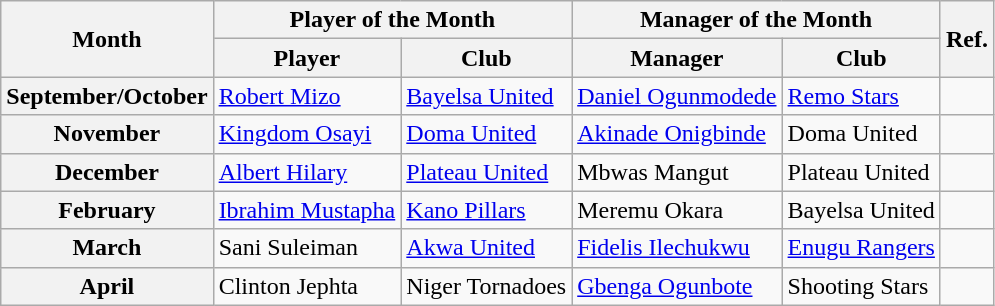<table class= "wikitable">
<tr>
<th rowspan="2">Month</th>
<th colspan="2">Player of the Month</th>
<th colspan="2">Manager of the Month</th>
<th rowspan="2">Ref.</th>
</tr>
<tr>
<th>Player</th>
<th>Club</th>
<th>Manager</th>
<th>Club</th>
</tr>
<tr>
<th>September/October</th>
<td> <a href='#'>Robert Mizo</a></td>
<td><a href='#'>Bayelsa United</a></td>
<td> <a href='#'>Daniel Ogunmodede</a></td>
<td><a href='#'>Remo Stars</a></td>
<td></td>
</tr>
<tr>
<th>November</th>
<td> <a href='#'>Kingdom Osayi</a></td>
<td><a href='#'>Doma United</a></td>
<td> <a href='#'>Akinade Onigbinde</a></td>
<td>Doma United</td>
<td></td>
</tr>
<tr>
<th>December</th>
<td> <a href='#'>Albert Hilary</a></td>
<td><a href='#'>Plateau United</a></td>
<td> Mbwas Mangut</td>
<td>Plateau United</td>
<td></td>
</tr>
<tr>
<th>February</th>
<td> <a href='#'>Ibrahim Mustapha</a></td>
<td><a href='#'>Kano Pillars</a></td>
<td> Meremu Okara</td>
<td>Bayelsa United</td>
<td></td>
</tr>
<tr>
<th>March</th>
<td> Sani Suleiman</td>
<td><a href='#'>Akwa United</a></td>
<td> <a href='#'>Fidelis Ilechukwu</a></td>
<td><a href='#'>Enugu Rangers</a></td>
<td></td>
</tr>
<tr>
<th>April</th>
<td> Clinton Jephta</td>
<td>Niger Tornadoes</td>
<td> <a href='#'>Gbenga Ogunbote</a></td>
<td>Shooting Stars</td>
<td></td>
</tr>
</table>
